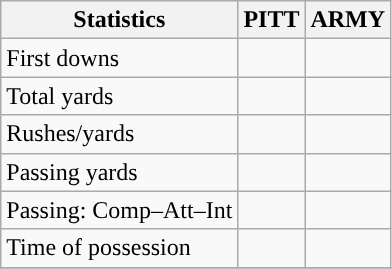<table class="wikitable" style="float: left;">
<tr>
<th>Statistics</th>
<th>PITT</th>
<th>ARMY</th>
</tr>
<tr>
<td>First downs</td>
<td></td>
<td></td>
</tr>
<tr>
<td>Total yards</td>
<td></td>
<td></td>
</tr>
<tr>
<td>Rushes/yards</td>
<td></td>
<td></td>
</tr>
<tr>
<td>Passing yards</td>
<td></td>
<td></td>
</tr>
<tr>
<td>Passing: Comp–Att–Int</td>
<td></td>
<td></td>
</tr>
<tr>
<td>Time of possession</td>
<td></td>
<td></td>
</tr>
<tr>
</tr>
</table>
